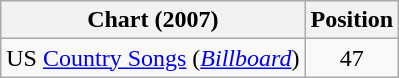<table class="wikitable sortable">
<tr>
<th scope="col">Chart (2007)</th>
<th scope="col">Position</th>
</tr>
<tr>
<td>US <a href='#'>Country Songs</a> (<em><a href='#'>Billboard</a></em>)</td>
<td align="center">47</td>
</tr>
</table>
